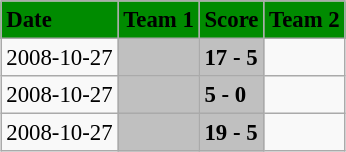<table class="wikitable" style="margin:0.5em auto; font-size:95%">
<tr bgcolor="#008B00">
<td><strong>Date</strong></td>
<td><strong>Team 1</strong></td>
<td><strong>Score</strong></td>
<td><strong>Team 2</strong></td>
</tr>
<tr>
<td>2008-10-27</td>
<td bgcolor="silver"><strong></strong></td>
<td bgcolor="silver"><strong>17 - 5</strong></td>
<td></td>
</tr>
<tr>
<td>2008-10-27</td>
<td bgcolor="silver"><strong></strong></td>
<td bgcolor="silver"><strong>5 - 0</strong></td>
<td></td>
</tr>
<tr>
<td>2008-10-27</td>
<td bgcolor="silver"><strong></strong></td>
<td bgcolor="silver"><strong>19 - 5</strong></td>
<td></td>
</tr>
</table>
